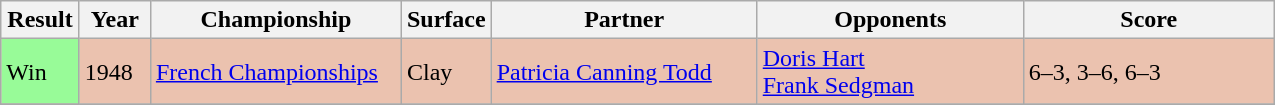<table class="sortable wikitable">
<tr>
<th style="width:45px">Result</th>
<th style="width:40px">Year</th>
<th style="width:160px">Championship</th>
<th style="width:50px">Surface</th>
<th style="width:170px">Partner</th>
<th style="width:170px">Opponents</th>
<th style="width:160px" class="unsortable">Score</th>
</tr>
<tr style="background:#ebc2af;">
<td style="background:#98fb98;">Win</td>
<td>1948</td>
<td><a href='#'>French Championships</a></td>
<td>Clay</td>
<td> <a href='#'>Patricia Canning Todd</a></td>
<td> <a href='#'>Doris Hart</a><br> <a href='#'>Frank Sedgman</a></td>
<td>6–3, 3–6, 6–3</td>
</tr>
<tr style="background:#cfc;">
</tr>
</table>
